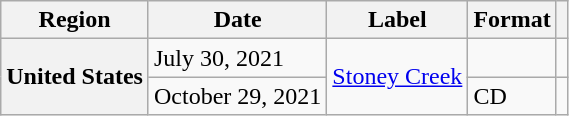<table class="wikitable plainrowheaders">
<tr>
<th scope="col">Region</th>
<th scope="col">Date</th>
<th scope="col">Label</th>
<th scope="col">Format</th>
<th scope="col"></th>
</tr>
<tr>
<th scope="row" rowspan="2">United States</th>
<td>July 30, 2021</td>
<td rowspan="2"><a href='#'>Stoney Creek</a></td>
<td></td>
<td></td>
</tr>
<tr>
<td>October 29, 2021</td>
<td>CD</td>
<td></td>
</tr>
</table>
